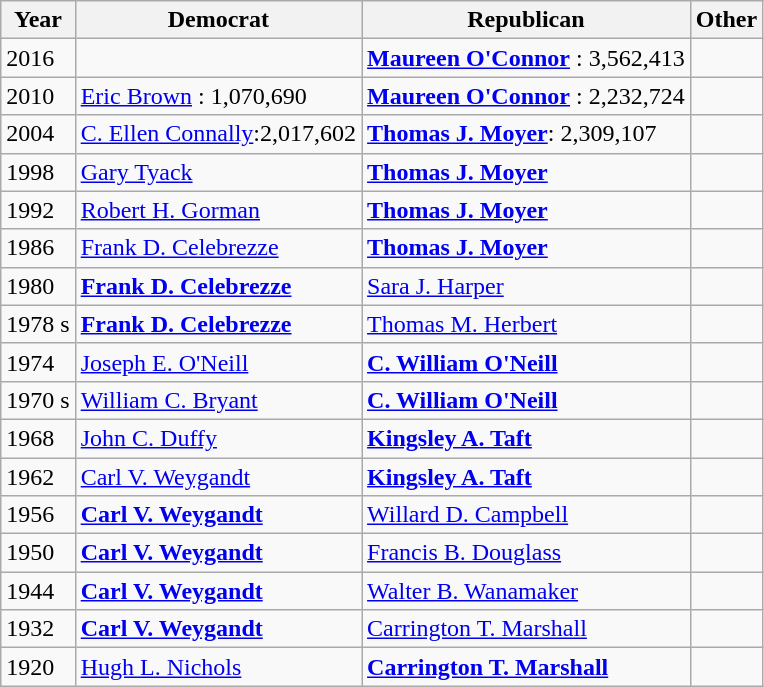<table class="wikitable">
<tr>
<th>Year</th>
<th>Democrat</th>
<th>Republican</th>
<th>Other</th>
</tr>
<tr>
<td>2016</td>
<td></td>
<td><strong><a href='#'>Maureen O'Connor</a></strong> : 3,562,413</td>
<td> </td>
</tr>
<tr>
<td>2010</td>
<td><a href='#'>Eric Brown</a> : 1,070,690</td>
<td><strong><a href='#'>Maureen O'Connor</a></strong> : 2,232,724</td>
<td> </td>
</tr>
<tr>
<td>2004</td>
<td><a href='#'>C. Ellen Connally</a>:2,017,602</td>
<td><strong><a href='#'>Thomas J. Moyer</a></strong>: 2,309,107</td>
<td> </td>
</tr>
<tr>
<td>1998</td>
<td><a href='#'>Gary Tyack</a></td>
<td><strong><a href='#'>Thomas J. Moyer</a></strong></td>
<td> </td>
</tr>
<tr>
<td>1992</td>
<td><a href='#'>Robert H. Gorman</a></td>
<td><strong><a href='#'>Thomas J. Moyer</a></strong></td>
<td> </td>
</tr>
<tr>
<td>1986</td>
<td><a href='#'>Frank D. Celebrezze</a></td>
<td><strong><a href='#'>Thomas J. Moyer</a></strong></td>
<td> </td>
</tr>
<tr>
<td>1980</td>
<td><strong><a href='#'>Frank D. Celebrezze</a></strong></td>
<td><a href='#'>Sara J. Harper</a></td>
<td> </td>
</tr>
<tr>
<td>1978 s</td>
<td><strong><a href='#'>Frank D. Celebrezze</a></strong></td>
<td><a href='#'>Thomas M. Herbert</a></td>
<td> </td>
</tr>
<tr>
<td>1974</td>
<td><a href='#'>Joseph E. O'Neill</a></td>
<td><strong><a href='#'>C. William O'Neill</a></strong></td>
<td> </td>
</tr>
<tr>
<td>1970 s</td>
<td><a href='#'>William C. Bryant</a></td>
<td><strong><a href='#'>C. William O'Neill</a></strong></td>
<td> </td>
</tr>
<tr>
<td>1968</td>
<td><a href='#'>John C. Duffy</a></td>
<td><strong><a href='#'>Kingsley A. Taft</a></strong></td>
<td> </td>
</tr>
<tr>
<td>1962</td>
<td><a href='#'>Carl V. Weygandt</a></td>
<td><strong><a href='#'>Kingsley A. Taft</a></strong></td>
<td> </td>
</tr>
<tr>
<td>1956</td>
<td><strong><a href='#'>Carl V. Weygandt</a></strong></td>
<td><a href='#'>Willard D. Campbell</a></td>
<td> </td>
</tr>
<tr>
<td>1950</td>
<td><strong><a href='#'>Carl V. Weygandt</a></strong></td>
<td><a href='#'>Francis B. Douglass</a></td>
<td> </td>
</tr>
<tr>
<td>1944</td>
<td><strong><a href='#'>Carl V. Weygandt</a></strong></td>
<td><a href='#'>Walter B. Wanamaker</a></td>
<td> </td>
</tr>
<tr>
<td>1932</td>
<td><strong><a href='#'>Carl V. Weygandt</a></strong></td>
<td><a href='#'>Carrington T. Marshall</a></td>
<td> </td>
</tr>
<tr>
<td>1920</td>
<td><a href='#'>Hugh L. Nichols</a></td>
<td><strong><a href='#'>Carrington T. Marshall</a></strong></td>
<td> </td>
</tr>
</table>
